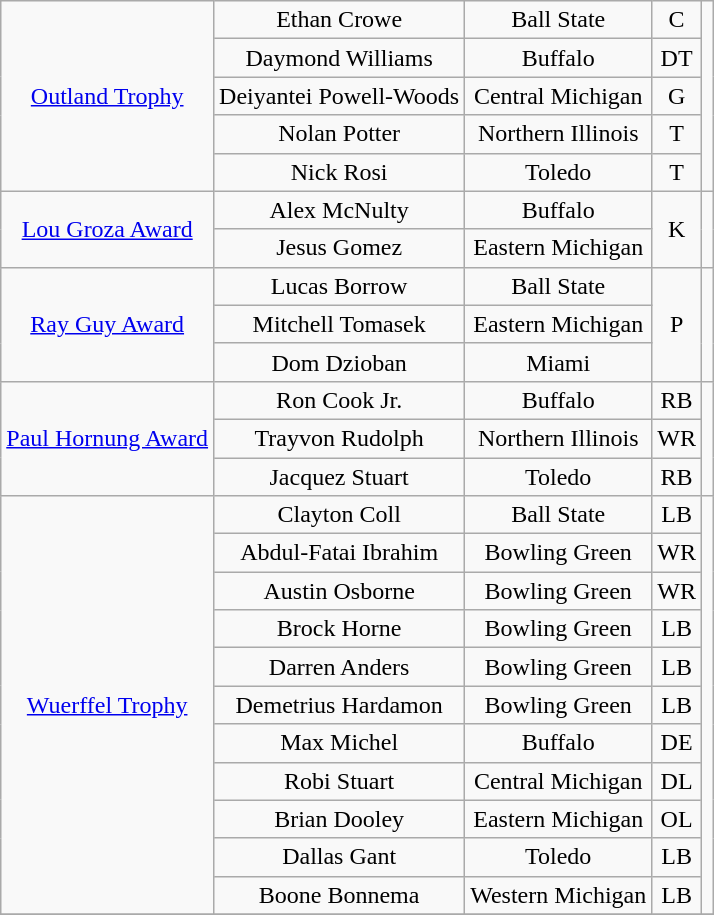<table class="wikitable" style="text-align:center;">
<tr>
<td rowspan=5><a href='#'>Outland Trophy</a></td>
<td>Ethan Crowe</td>
<td>Ball State</td>
<td>C</td>
<td rowspan=5></td>
</tr>
<tr>
<td>Daymond Williams</td>
<td>Buffalo</td>
<td>DT</td>
</tr>
<tr>
<td>Deiyantei Powell-Woods</td>
<td>Central Michigan</td>
<td>G</td>
</tr>
<tr>
<td>Nolan Potter</td>
<td>Northern Illinois</td>
<td>T</td>
</tr>
<tr>
<td>Nick Rosi</td>
<td>Toledo</td>
<td>T</td>
</tr>
<tr>
<td rowspan=2><a href='#'>Lou Groza Award</a></td>
<td>Alex McNulty</td>
<td>Buffalo</td>
<td rowspan=2>K</td>
<td rowspan=2></td>
</tr>
<tr>
<td>Jesus Gomez</td>
<td>Eastern Michigan</td>
</tr>
<tr>
<td rowspan=3><a href='#'>Ray Guy Award</a></td>
<td>Lucas Borrow</td>
<td>Ball State</td>
<td rowspan=3>P</td>
<td rowspan=3></td>
</tr>
<tr>
<td>Mitchell Tomasek</td>
<td>Eastern Michigan</td>
</tr>
<tr>
<td>Dom Dzioban</td>
<td>Miami</td>
</tr>
<tr>
<td rowspan=3><a href='#'>Paul Hornung Award</a></td>
<td>Ron Cook Jr.</td>
<td>Buffalo</td>
<td>RB</td>
<td rowspan=3></td>
</tr>
<tr>
<td>Trayvon Rudolph</td>
<td>Northern Illinois</td>
<td>WR</td>
</tr>
<tr>
<td>Jacquez Stuart</td>
<td>Toledo</td>
<td>RB</td>
</tr>
<tr>
<td rowspan=11><a href='#'>Wuerffel Trophy</a></td>
<td>Clayton Coll</td>
<td>Ball State</td>
<td>LB</td>
<td rowspan=11></td>
</tr>
<tr>
<td>Abdul-Fatai Ibrahim</td>
<td>Bowling Green</td>
<td>WR</td>
</tr>
<tr>
<td>Austin Osborne</td>
<td>Bowling Green</td>
<td>WR</td>
</tr>
<tr>
<td>Brock Horne</td>
<td>Bowling Green</td>
<td>LB</td>
</tr>
<tr>
<td>Darren Anders</td>
<td>Bowling Green</td>
<td>LB</td>
</tr>
<tr>
<td>Demetrius Hardamon</td>
<td>Bowling Green</td>
<td>LB</td>
</tr>
<tr>
<td>Max Michel</td>
<td>Buffalo</td>
<td>DE</td>
</tr>
<tr>
<td>Robi Stuart</td>
<td>Central Michigan</td>
<td>DL</td>
</tr>
<tr>
<td>Brian Dooley</td>
<td>Eastern Michigan</td>
<td>OL</td>
</tr>
<tr>
<td>Dallas Gant</td>
<td>Toledo</td>
<td>LB</td>
</tr>
<tr>
<td>Boone Bonnema</td>
<td>Western Michigan</td>
<td>LB</td>
</tr>
<tr>
</tr>
</table>
